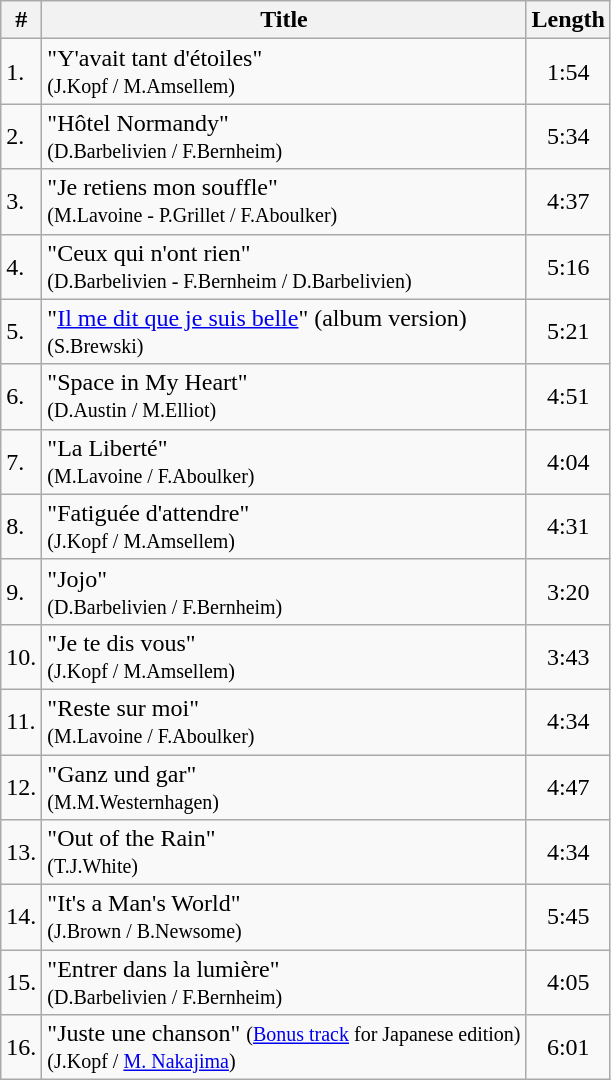<table class="wikitable" style="font-size:100%;">
<tr>
<th>#</th>
<th>Title</th>
<th>Length</th>
</tr>
<tr>
<td>1.</td>
<td>"Y'avait tant d'étoiles" <br><small>(J.Kopf / M.Amsellem)</small></td>
<td align=center>1:54</td>
</tr>
<tr>
<td>2.</td>
<td>"Hôtel Normandy" <br><small>(D.Barbelivien / F.Bernheim)</small></td>
<td align=center>5:34</td>
</tr>
<tr>
<td>3.</td>
<td>"Je retiens mon souffle" <br><small>(M.Lavoine - P.Grillet / F.Aboulker)</small></td>
<td align=center>4:37</td>
</tr>
<tr>
<td>4.</td>
<td>"Ceux qui n'ont rien" <br><small>(D.Barbelivien - F.Bernheim / D.Barbelivien)</small></td>
<td align=center>5:16</td>
</tr>
<tr>
<td>5.</td>
<td>"<a href='#'>Il me dit que je suis belle</a>" (album version) <br><small>(S.Brewski)</small></td>
<td align=center>5:21</td>
</tr>
<tr>
<td>6.</td>
<td>"Space in My Heart" <br><small>(D.Austin / M.Elliot)</small></td>
<td align=center>4:51</td>
</tr>
<tr>
<td>7.</td>
<td>"La Liberté" <br><small>(M.Lavoine / F.Aboulker)</small></td>
<td align=center>4:04</td>
</tr>
<tr>
<td>8.</td>
<td>"Fatiguée d'attendre" <br><small>(J.Kopf / M.Amsellem)</small></td>
<td align=center>4:31</td>
</tr>
<tr>
<td>9.</td>
<td>"Jojo" <br><small>(D.Barbelivien / F.Bernheim)</small></td>
<td align=center>3:20</td>
</tr>
<tr>
<td>10.</td>
<td>"Je te dis vous" <br><small>(J.Kopf / M.Amsellem)</small></td>
<td align=center>3:43</td>
</tr>
<tr>
<td>11.</td>
<td>"Reste sur moi" <br><small>(M.Lavoine / F.Aboulker)</small></td>
<td align=center>4:34</td>
</tr>
<tr>
<td>12.</td>
<td>"Ganz und gar" <br><small>(M.M.Westernhagen)</small></td>
<td align=center>4:47</td>
</tr>
<tr>
<td>13.</td>
<td>"Out of the Rain" <br><small>(T.J.White)</small></td>
<td align=center>4:34</td>
</tr>
<tr>
<td>14.</td>
<td>"It's a Man's World" <br><small>(J.Brown / B.Newsome)</small></td>
<td align=center>5:45</td>
</tr>
<tr>
<td>15.</td>
<td>"Entrer dans la lumière" <br><small>(D.Barbelivien / F.Bernheim)</small></td>
<td align=center>4:05</td>
</tr>
<tr>
<td>16.</td>
<td>"Juste une chanson" <small>(<a href='#'>Bonus track</a> for Japanese edition)</small><br><small>(J.Kopf / <a href='#'>M. Nakajima</a>)</small></td>
<td align=center>6:01</td>
</tr>
</table>
